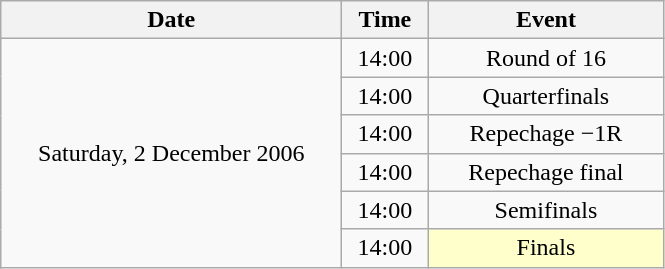<table class = "wikitable" style="text-align:center;">
<tr>
<th width=220>Date</th>
<th width=50>Time</th>
<th width=150>Event</th>
</tr>
<tr>
<td rowspan=6>Saturday, 2 December 2006</td>
<td>14:00</td>
<td>Round of 16</td>
</tr>
<tr>
<td>14:00</td>
<td>Quarterfinals</td>
</tr>
<tr>
<td>14:00</td>
<td>Repechage −1R</td>
</tr>
<tr>
<td>14:00</td>
<td>Repechage final</td>
</tr>
<tr>
<td>14:00</td>
<td>Semifinals</td>
</tr>
<tr>
<td>14:00</td>
<td bgcolor=ffffcc>Finals</td>
</tr>
</table>
